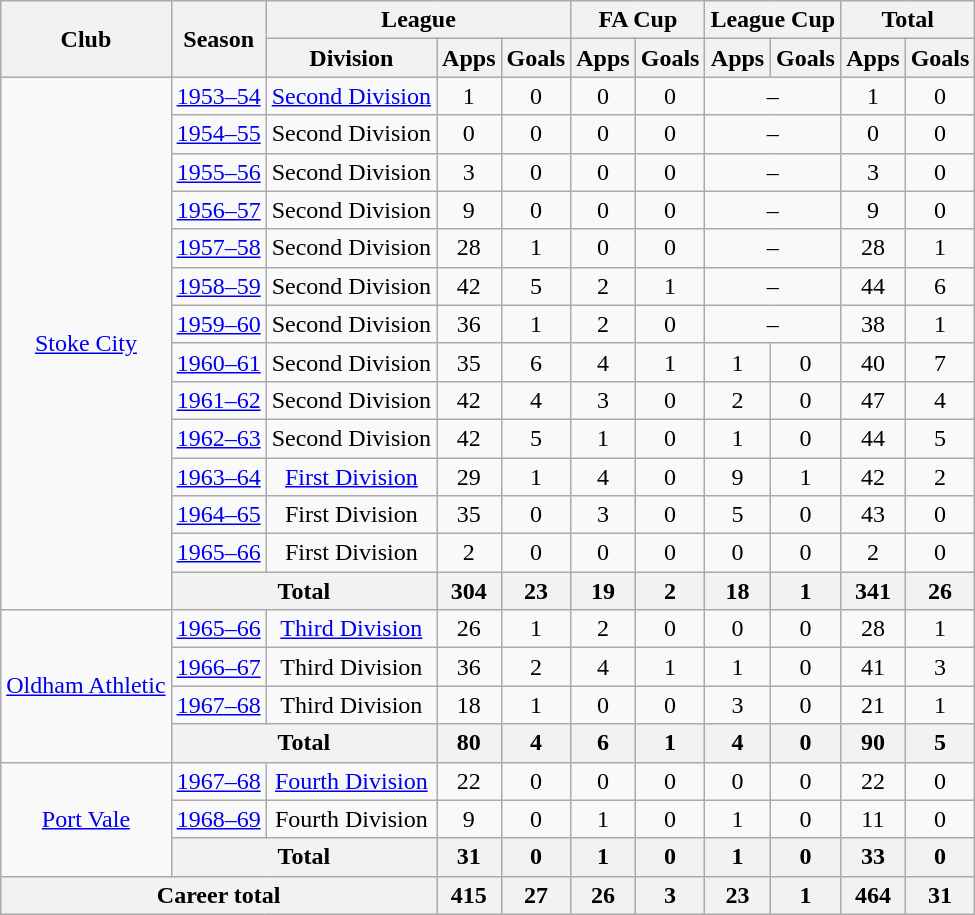<table class="wikitable" style="text-align:center">
<tr>
<th rowspan="2">Club</th>
<th rowspan="2">Season</th>
<th colspan="3">League</th>
<th colspan="2">FA Cup</th>
<th colspan="2">League Cup</th>
<th colspan="2">Total</th>
</tr>
<tr>
<th>Division</th>
<th>Apps</th>
<th>Goals</th>
<th>Apps</th>
<th>Goals</th>
<th>Apps</th>
<th>Goals</th>
<th>Apps</th>
<th>Goals</th>
</tr>
<tr>
<td rowspan="14"><a href='#'>Stoke City</a></td>
<td><a href='#'>1953–54</a></td>
<td><a href='#'>Second Division</a></td>
<td>1</td>
<td>0</td>
<td>0</td>
<td>0</td>
<td colspan="2">–</td>
<td>1</td>
<td>0</td>
</tr>
<tr>
<td><a href='#'>1954–55</a></td>
<td>Second Division</td>
<td>0</td>
<td>0</td>
<td>0</td>
<td>0</td>
<td colspan="2">–</td>
<td>0</td>
<td>0</td>
</tr>
<tr>
<td><a href='#'>1955–56</a></td>
<td>Second Division</td>
<td>3</td>
<td>0</td>
<td>0</td>
<td>0</td>
<td colspan="2">–</td>
<td>3</td>
<td>0</td>
</tr>
<tr>
<td><a href='#'>1956–57</a></td>
<td>Second Division</td>
<td>9</td>
<td>0</td>
<td>0</td>
<td>0</td>
<td colspan="2">–</td>
<td>9</td>
<td>0</td>
</tr>
<tr>
<td><a href='#'>1957–58</a></td>
<td>Second Division</td>
<td>28</td>
<td>1</td>
<td>0</td>
<td>0</td>
<td colspan="2">–</td>
<td>28</td>
<td>1</td>
</tr>
<tr>
<td><a href='#'>1958–59</a></td>
<td>Second Division</td>
<td>42</td>
<td>5</td>
<td>2</td>
<td>1</td>
<td colspan="2">–</td>
<td>44</td>
<td>6</td>
</tr>
<tr>
<td><a href='#'>1959–60</a></td>
<td>Second Division</td>
<td>36</td>
<td>1</td>
<td>2</td>
<td>0</td>
<td colspan="2">–</td>
<td>38</td>
<td>1</td>
</tr>
<tr>
<td><a href='#'>1960–61</a></td>
<td>Second Division</td>
<td>35</td>
<td>6</td>
<td>4</td>
<td>1</td>
<td>1</td>
<td>0</td>
<td>40</td>
<td>7</td>
</tr>
<tr>
<td><a href='#'>1961–62</a></td>
<td>Second Division</td>
<td>42</td>
<td>4</td>
<td>3</td>
<td>0</td>
<td>2</td>
<td>0</td>
<td>47</td>
<td>4</td>
</tr>
<tr>
<td><a href='#'>1962–63</a></td>
<td>Second Division</td>
<td>42</td>
<td>5</td>
<td>1</td>
<td>0</td>
<td>1</td>
<td>0</td>
<td>44</td>
<td>5</td>
</tr>
<tr>
<td><a href='#'>1963–64</a></td>
<td><a href='#'>First Division</a></td>
<td>29</td>
<td>1</td>
<td>4</td>
<td>0</td>
<td>9</td>
<td>1</td>
<td>42</td>
<td>2</td>
</tr>
<tr>
<td><a href='#'>1964–65</a></td>
<td>First Division</td>
<td>35</td>
<td>0</td>
<td>3</td>
<td>0</td>
<td>5</td>
<td>0</td>
<td>43</td>
<td>0</td>
</tr>
<tr>
<td><a href='#'>1965–66</a></td>
<td>First Division</td>
<td>2</td>
<td>0</td>
<td>0</td>
<td>0</td>
<td>0</td>
<td>0</td>
<td>2</td>
<td>0</td>
</tr>
<tr>
<th colspan="2">Total</th>
<th>304</th>
<th>23</th>
<th>19</th>
<th>2</th>
<th>18</th>
<th>1</th>
<th>341</th>
<th>26</th>
</tr>
<tr>
<td rowspan="4"><a href='#'>Oldham Athletic</a></td>
<td><a href='#'>1965–66</a></td>
<td><a href='#'>Third Division</a></td>
<td>26</td>
<td>1</td>
<td>2</td>
<td>0</td>
<td>0</td>
<td>0</td>
<td>28</td>
<td>1</td>
</tr>
<tr>
<td><a href='#'>1966–67</a></td>
<td>Third Division</td>
<td>36</td>
<td>2</td>
<td>4</td>
<td>1</td>
<td>1</td>
<td>0</td>
<td>41</td>
<td>3</td>
</tr>
<tr>
<td><a href='#'>1967–68</a></td>
<td>Third Division</td>
<td>18</td>
<td>1</td>
<td>0</td>
<td>0</td>
<td>3</td>
<td>0</td>
<td>21</td>
<td>1</td>
</tr>
<tr>
<th colspan="2">Total</th>
<th>80</th>
<th>4</th>
<th>6</th>
<th>1</th>
<th>4</th>
<th>0</th>
<th>90</th>
<th>5</th>
</tr>
<tr>
<td rowspan="3"><a href='#'>Port Vale</a></td>
<td><a href='#'>1967–68</a></td>
<td><a href='#'>Fourth Division</a></td>
<td>22</td>
<td>0</td>
<td>0</td>
<td>0</td>
<td>0</td>
<td>0</td>
<td>22</td>
<td>0</td>
</tr>
<tr>
<td><a href='#'>1968–69</a></td>
<td>Fourth Division</td>
<td>9</td>
<td>0</td>
<td>1</td>
<td>0</td>
<td>1</td>
<td>0</td>
<td>11</td>
<td>0</td>
</tr>
<tr>
<th colspan="2">Total</th>
<th>31</th>
<th>0</th>
<th>1</th>
<th>0</th>
<th>1</th>
<th>0</th>
<th>33</th>
<th>0</th>
</tr>
<tr>
<th colspan="3">Career total</th>
<th>415</th>
<th>27</th>
<th>26</th>
<th>3</th>
<th>23</th>
<th>1</th>
<th>464</th>
<th>31</th>
</tr>
</table>
